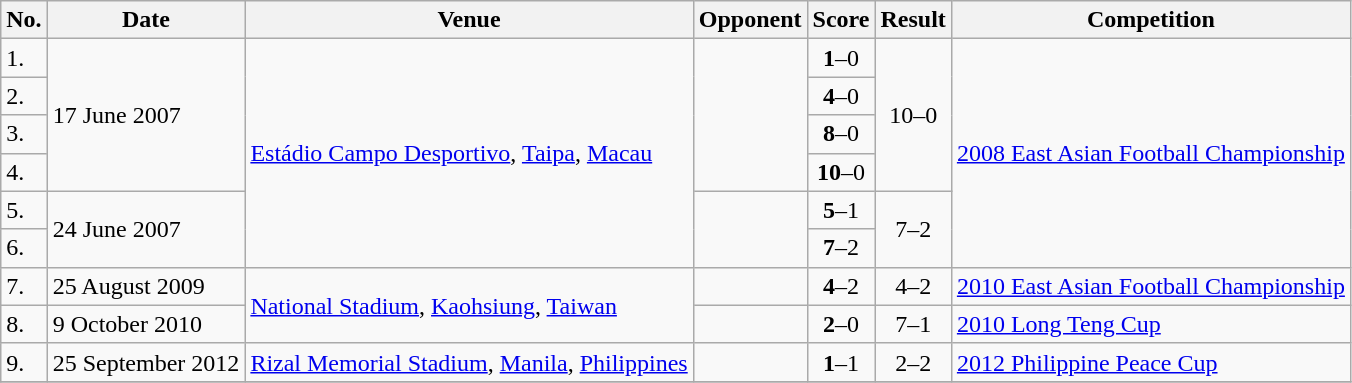<table class="wikitable">
<tr>
<th>No.</th>
<th>Date</th>
<th>Venue</th>
<th>Opponent</th>
<th>Score</th>
<th>Result</th>
<th>Competition</th>
</tr>
<tr>
<td>1.</td>
<td rowspan=4>17 June 2007</td>
<td rowspan=6><a href='#'>Estádio Campo Desportivo</a>, <a href='#'>Taipa</a>, <a href='#'>Macau</a></td>
<td rowspan=4></td>
<td align=center><strong>1</strong>–0</td>
<td rowspan=4 align=center>10–0</td>
<td rowspan=6><a href='#'>2008 East Asian Football Championship</a></td>
</tr>
<tr>
<td>2.</td>
<td align=center><strong>4</strong>–0</td>
</tr>
<tr>
<td>3.</td>
<td align=center><strong>8</strong>–0</td>
</tr>
<tr>
<td>4.</td>
<td align=center><strong>10</strong>–0</td>
</tr>
<tr>
<td>5.</td>
<td rowspan=2>24 June 2007</td>
<td rowspan=2></td>
<td align=center><strong>5</strong>–1</td>
<td rowspan=2 align=center>7–2</td>
</tr>
<tr>
<td>6.</td>
<td align=center><strong>7</strong>–2</td>
</tr>
<tr>
<td>7.</td>
<td>25 August 2009</td>
<td rowspan=2><a href='#'>National Stadium</a>, <a href='#'>Kaohsiung</a>, <a href='#'>Taiwan</a></td>
<td></td>
<td align=center><strong>4</strong>–2</td>
<td align=center>4–2</td>
<td><a href='#'>2010 East Asian Football Championship</a></td>
</tr>
<tr>
<td>8.</td>
<td>9 October 2010</td>
<td></td>
<td align=center><strong>2</strong>–0</td>
<td align=center>7–1</td>
<td><a href='#'>2010 Long Teng Cup</a></td>
</tr>
<tr>
<td>9.</td>
<td>25 September 2012</td>
<td><a href='#'>Rizal Memorial Stadium</a>, <a href='#'>Manila</a>, <a href='#'>Philippines</a></td>
<td></td>
<td align=center><strong>1</strong>–1</td>
<td align=center>2–2</td>
<td><a href='#'>2012 Philippine Peace Cup</a></td>
</tr>
<tr>
</tr>
</table>
